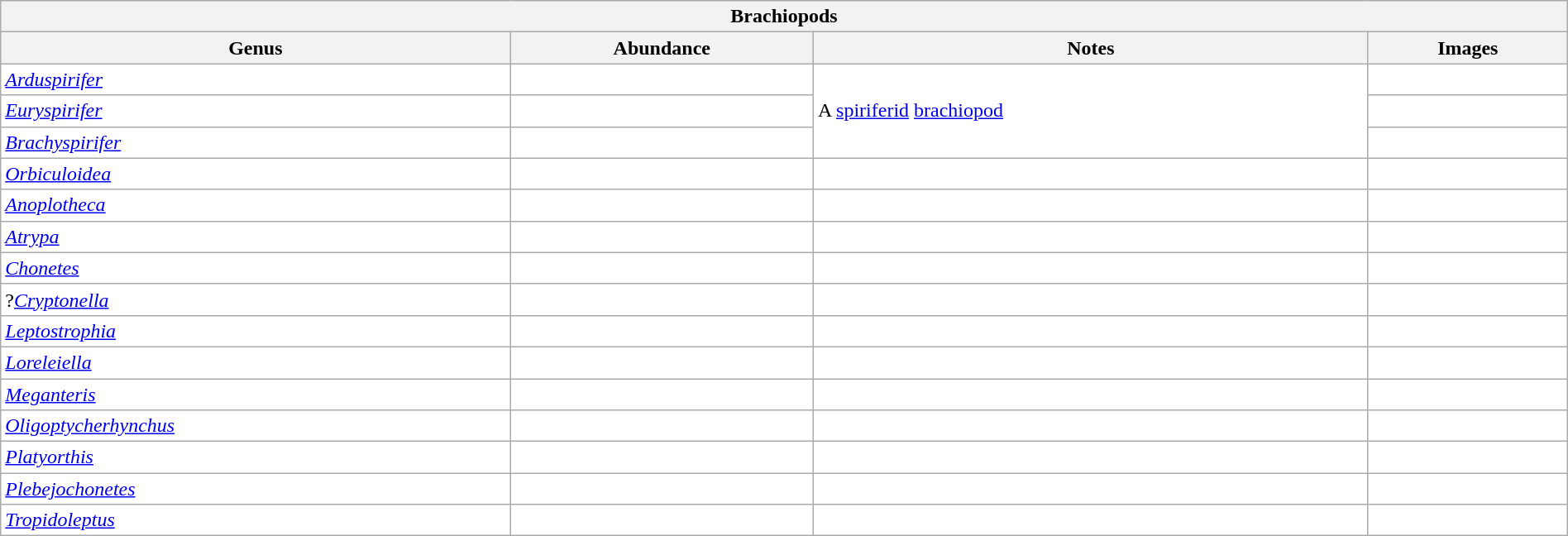<table class="wikitable sortable" style="background:white; width:100%;">
<tr>
<th colspan="5" align="center">Brachiopods</th>
</tr>
<tr>
<th>Genus</th>
<th>Abundance</th>
<th>Notes</th>
<th>Images</th>
</tr>
<tr>
<td><em><a href='#'>Arduspirifer</a></em></td>
<td></td>
<td rowspan="3">A <a href='#'>spiriferid</a> <a href='#'>brachiopod</a></td>
<td></td>
</tr>
<tr>
<td><em><a href='#'>Euryspirifer</a></em></td>
<td></td>
<td></td>
</tr>
<tr>
<td><em><a href='#'>Brachyspirifer</a></em></td>
<td></td>
<td></td>
</tr>
<tr>
<td><em><a href='#'>Orbiculoidea</a></em></td>
<td></td>
<td></td>
<td></td>
</tr>
<tr>
<td><em><a href='#'>Anoplotheca</a></em></td>
<td></td>
<td></td>
<td></td>
</tr>
<tr>
<td><em><a href='#'>Atrypa</a></em></td>
<td></td>
<td></td>
<td></td>
</tr>
<tr>
<td><em><a href='#'>Chonetes</a></em></td>
<td></td>
<td></td>
<td></td>
</tr>
<tr>
<td>?<em><a href='#'>Cryptonella</a></em></td>
<td></td>
<td></td>
<td></td>
</tr>
<tr>
<td><em><a href='#'>Leptostrophia</a></em></td>
<td></td>
<td></td>
<td></td>
</tr>
<tr>
<td><em><a href='#'>Loreleiella</a></em></td>
<td></td>
<td></td>
<td></td>
</tr>
<tr>
<td><em><a href='#'>Meganteris</a></em></td>
<td></td>
<td></td>
<td></td>
</tr>
<tr>
<td><em><a href='#'>Oligoptycherhynchus</a></em></td>
<td></td>
<td></td>
<td></td>
</tr>
<tr>
<td><em><a href='#'>Platyorthis</a></em></td>
<td></td>
<td></td>
<td></td>
</tr>
<tr>
<td><em><a href='#'>Plebejochonetes</a></em></td>
<td></td>
<td></td>
<td></td>
</tr>
<tr>
<td><em><a href='#'>Tropidoleptus</a></em></td>
<td></td>
<td></td>
<td></td>
</tr>
</table>
